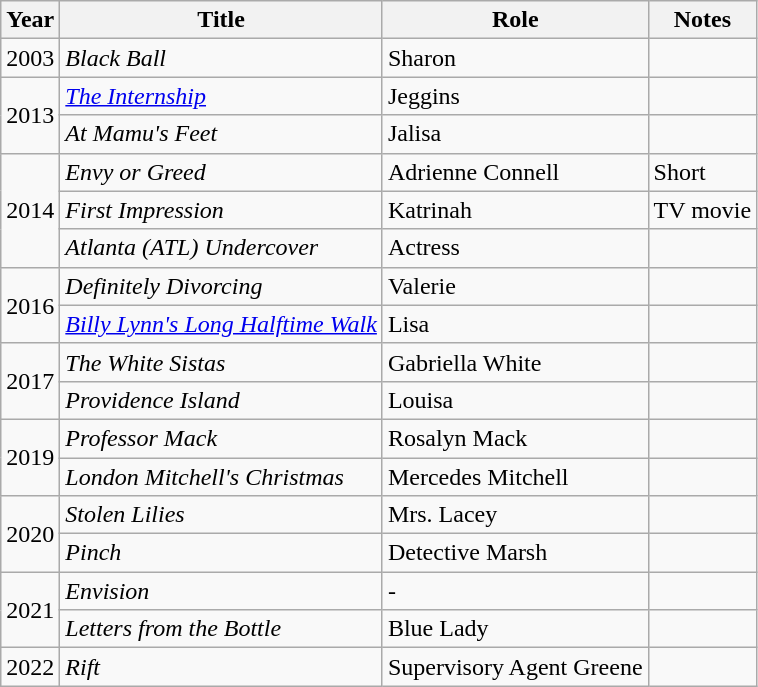<table class="wikitable plainrowheaders sortable" style="margin-right: 0;">
<tr>
<th scope="col">Year</th>
<th scope="col">Title</th>
<th scope="col">Role</th>
<th scope="col" class="unsortable">Notes</th>
</tr>
<tr>
<td>2003</td>
<td><em>Black Ball</em></td>
<td>Sharon</td>
<td></td>
</tr>
<tr>
<td rowspan=2>2013</td>
<td><em><a href='#'>The Internship</a></em></td>
<td>Jeggins</td>
<td></td>
</tr>
<tr>
<td><em>At Mamu's Feet</em></td>
<td>Jalisa</td>
<td></td>
</tr>
<tr>
<td rowspan=3>2014</td>
<td><em>Envy or Greed</em></td>
<td>Adrienne Connell</td>
<td>Short</td>
</tr>
<tr>
<td><em>First Impression</em></td>
<td>Katrinah</td>
<td>TV movie</td>
</tr>
<tr>
<td><em>Atlanta (ATL) Undercover</em></td>
<td>Actress</td>
<td></td>
</tr>
<tr>
<td rowspan=2>2016</td>
<td><em>Definitely Divorcing</em></td>
<td>Valerie</td>
<td></td>
</tr>
<tr>
<td><em><a href='#'>Billy Lynn's Long Halftime Walk</a></em></td>
<td>Lisa</td>
<td></td>
</tr>
<tr>
<td rowspan=2>2017</td>
<td><em>The White Sistas</em></td>
<td>Gabriella White</td>
<td></td>
</tr>
<tr>
<td><em>Providence Island</em></td>
<td>Louisa</td>
<td></td>
</tr>
<tr>
<td rowspan=2>2019</td>
<td><em>Professor Mack</em></td>
<td>Rosalyn Mack</td>
<td></td>
</tr>
<tr>
<td><em>London Mitchell's Christmas</em></td>
<td>Mercedes Mitchell</td>
<td></td>
</tr>
<tr>
<td rowspan=2>2020</td>
<td><em>Stolen Lilies</em></td>
<td>Mrs. Lacey</td>
<td></td>
</tr>
<tr>
<td><em>Pinch</em></td>
<td>Detective Marsh</td>
<td></td>
</tr>
<tr>
<td rowspan=2>2021</td>
<td><em>Envision</em></td>
<td>-</td>
<td></td>
</tr>
<tr>
<td><em>Letters from the Bottle</em></td>
<td>Blue Lady</td>
<td></td>
</tr>
<tr>
<td>2022</td>
<td><em>Rift</em></td>
<td>Supervisory Agent Greene</td>
<td></td>
</tr>
</table>
